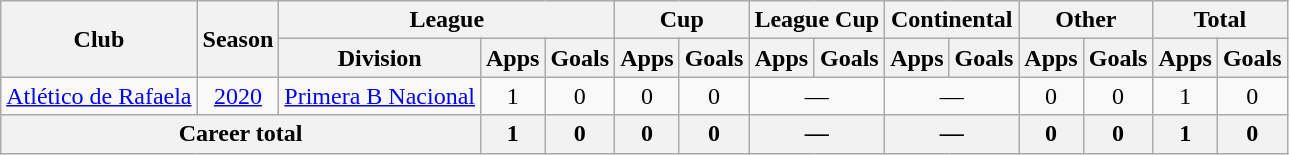<table class="wikitable" style="text-align:center">
<tr>
<th rowspan="2">Club</th>
<th rowspan="2">Season</th>
<th colspan="3">League</th>
<th colspan="2">Cup</th>
<th colspan="2">League Cup</th>
<th colspan="2">Continental</th>
<th colspan="2">Other</th>
<th colspan="2">Total</th>
</tr>
<tr>
<th>Division</th>
<th>Apps</th>
<th>Goals</th>
<th>Apps</th>
<th>Goals</th>
<th>Apps</th>
<th>Goals</th>
<th>Apps</th>
<th>Goals</th>
<th>Apps</th>
<th>Goals</th>
<th>Apps</th>
<th>Goals</th>
</tr>
<tr>
<td rowspan="1"><a href='#'>Atlético de Rafaela</a></td>
<td><a href='#'>2020</a></td>
<td rowspan="1"><a href='#'>Primera B Nacional</a></td>
<td>1</td>
<td>0</td>
<td>0</td>
<td>0</td>
<td colspan="2">—</td>
<td colspan="2">—</td>
<td>0</td>
<td>0</td>
<td>1</td>
<td>0</td>
</tr>
<tr>
<th colspan="3">Career total</th>
<th>1</th>
<th>0</th>
<th>0</th>
<th>0</th>
<th colspan="2">—</th>
<th colspan="2">—</th>
<th>0</th>
<th>0</th>
<th>1</th>
<th>0</th>
</tr>
</table>
